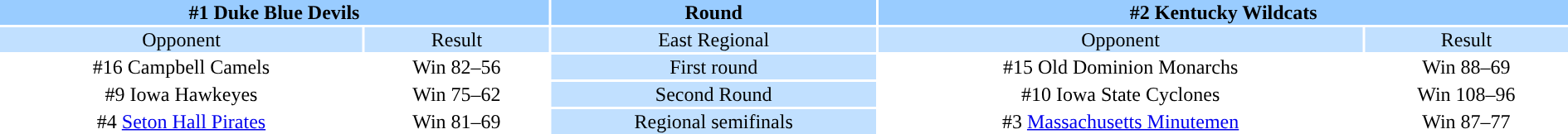<table style="width:100%;text-align:center">
<tr style="vertical-align:top;background:#9cf">
<th colspan=2>#1 Duke Blue Devils</th>
<th>Round</th>
<th colspan=2>#2 Kentucky Wildcats</th>
</tr>
<tr style="vertical-align:top;background:#c1e0ff">
<td>Opponent</td>
<td>Result</td>
<td>East Regional</td>
<td>Opponent</td>
<td>Result</td>
</tr>
<tr>
<td>#16 Campbell Camels</td>
<td>Win 82–56</td>
<td style="background:#c1e0ff">First round</td>
<td>#15 Old Dominion Monarchs</td>
<td>Win 88–69</td>
</tr>
<tr>
<td>#9 Iowa Hawkeyes</td>
<td>Win 75–62</td>
<td style="background:#c1e0ff">Second Round</td>
<td>#10 Iowa State Cyclones</td>
<td>Win 108–96</td>
</tr>
<tr>
<td>#4 <a href='#'>Seton Hall Pirates</a></td>
<td>Win 81–69</td>
<td style="background:#c1e0ff">Regional semifinals</td>
<td>#3 <a href='#'>Massachusetts Minutemen</a></td>
<td>Win 87–77</td>
</tr>
</table>
